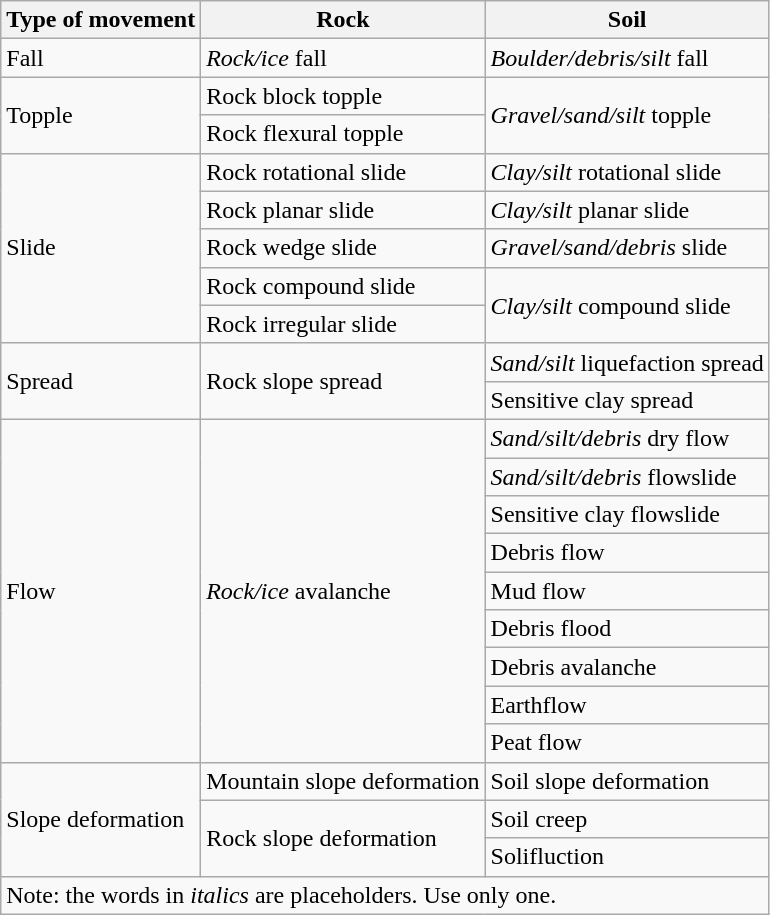<table class="wikitable">
<tr>
<th>Type of movement</th>
<th>Rock</th>
<th>Soil</th>
</tr>
<tr>
<td>Fall</td>
<td><em>Rock/ice</em> fall</td>
<td><em>Boulder/debris/silt</em> fall</td>
</tr>
<tr>
<td rowspan="2">Topple</td>
<td>Rock block topple</td>
<td rowspan="2"><em>Gravel/sand/silt</em> topple</td>
</tr>
<tr>
<td>Rock flexural topple</td>
</tr>
<tr>
<td rowspan="5">Slide</td>
<td>Rock rotational slide</td>
<td><em>Clay/silt</em> rotational slide</td>
</tr>
<tr>
<td>Rock planar slide</td>
<td><em>Clay/silt</em> planar slide</td>
</tr>
<tr>
<td>Rock wedge slide</td>
<td><em>Gravel/sand/debris</em> slide</td>
</tr>
<tr>
<td>Rock compound slide</td>
<td rowspan="2"><em>Clay/silt</em> compound slide</td>
</tr>
<tr>
<td>Rock irregular slide</td>
</tr>
<tr>
<td rowspan="2">Spread</td>
<td rowspan="2">Rock slope spread</td>
<td><em>Sand/silt</em> liquefaction spread</td>
</tr>
<tr>
<td>Sensitive clay spread</td>
</tr>
<tr>
<td rowspan="9">Flow</td>
<td rowspan="9"><em>Rock/ice</em> avalanche</td>
<td><em>Sand/silt/debris</em> dry flow</td>
</tr>
<tr>
<td><em>Sand/silt/debris</em> flowslide</td>
</tr>
<tr>
<td>Sensitive clay flowslide</td>
</tr>
<tr>
<td>Debris flow</td>
</tr>
<tr>
<td>Mud flow</td>
</tr>
<tr>
<td>Debris flood</td>
</tr>
<tr>
<td>Debris avalanche</td>
</tr>
<tr>
<td>Earthflow</td>
</tr>
<tr>
<td>Peat flow</td>
</tr>
<tr>
<td rowspan="3">Slope deformation</td>
<td>Mountain slope deformation</td>
<td>Soil slope deformation</td>
</tr>
<tr>
<td rowspan="2">Rock slope deformation</td>
<td>Soil creep</td>
</tr>
<tr>
<td>Solifluction</td>
</tr>
<tr>
<td colspan="3">Note: the words in <em>italics</em> are placeholders. Use only one.</td>
</tr>
</table>
